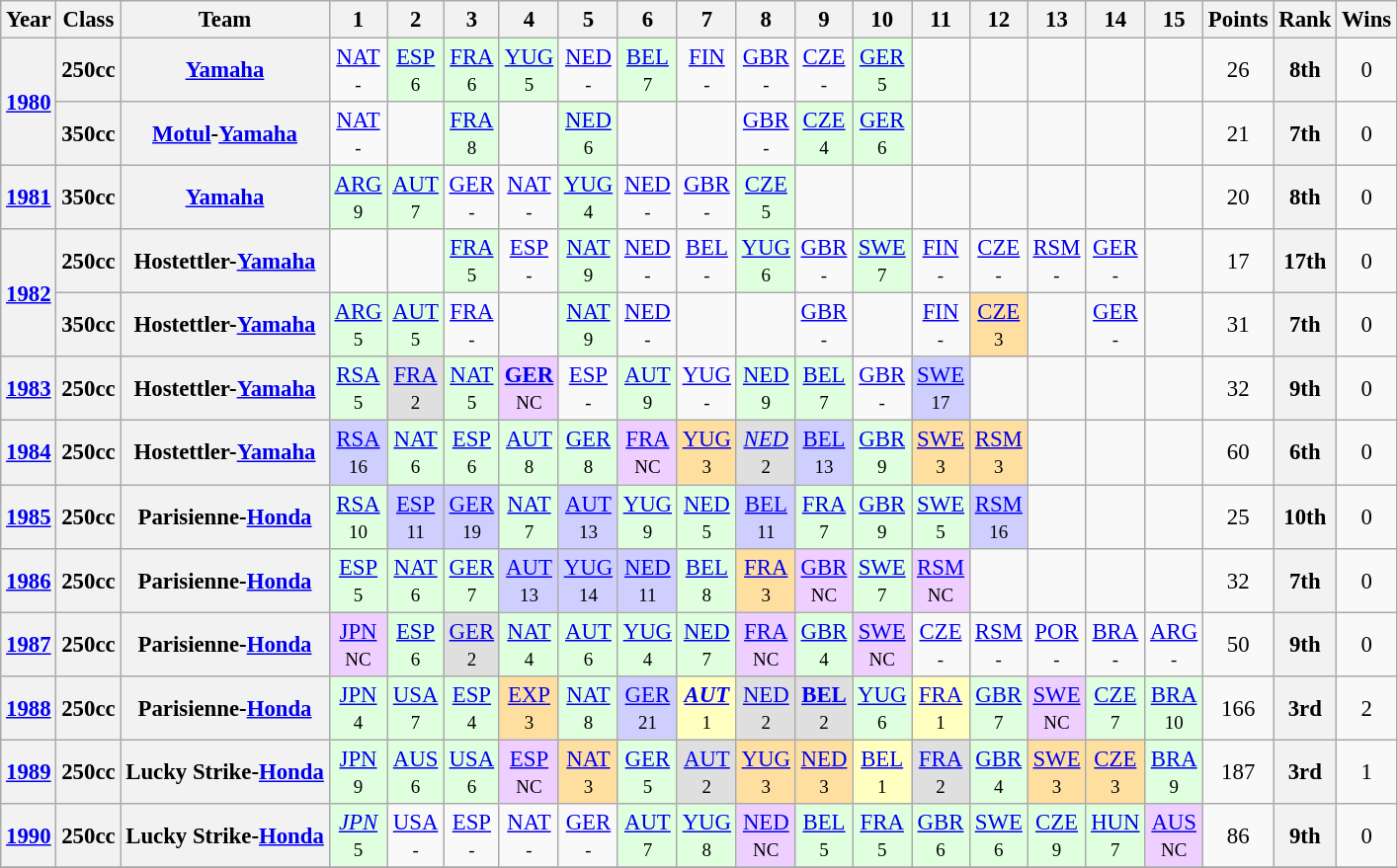<table class="wikitable" style="text-align:center; font-size:95%">
<tr>
<th>Year</th>
<th>Class</th>
<th>Team</th>
<th>1</th>
<th>2</th>
<th>3</th>
<th>4</th>
<th>5</th>
<th>6</th>
<th>7</th>
<th>8</th>
<th>9</th>
<th>10</th>
<th>11</th>
<th>12</th>
<th>13</th>
<th>14</th>
<th>15</th>
<th>Points</th>
<th>Rank</th>
<th>Wins</th>
</tr>
<tr>
<th rowspan=2><a href='#'>1980</a></th>
<th>250cc</th>
<th><a href='#'>Yamaha</a></th>
<td><a href='#'>NAT</a><br><small>-</small></td>
<td style="background:#DFFFDF;"><a href='#'>ESP</a><br><small>6</small></td>
<td style="background:#DFFFDF;"><a href='#'>FRA</a><br><small>6</small></td>
<td style="background:#DFFFDF;"><a href='#'>YUG</a><br><small>5</small></td>
<td><a href='#'>NED</a><br><small>-</small></td>
<td style="background:#DFFFDF;"><a href='#'>BEL</a><br><small>7</small></td>
<td><a href='#'>FIN</a><br><small>-</small></td>
<td><a href='#'>GBR</a><br><small>-</small></td>
<td><a href='#'>CZE</a><br><small>-</small></td>
<td style="background:#DFFFDF;"><a href='#'>GER</a><br><small>5</small></td>
<td></td>
<td></td>
<td></td>
<td></td>
<td></td>
<td>26</td>
<th>8th</th>
<td>0</td>
</tr>
<tr>
<th>350cc</th>
<th><a href='#'>Motul</a>-<a href='#'>Yamaha</a></th>
<td><a href='#'>NAT</a><br><small>-</small></td>
<td></td>
<td style="background:#DFFFDF;"><a href='#'>FRA</a><br><small>8</small></td>
<td></td>
<td style="background:#DFFFDF;"><a href='#'>NED</a><br><small>6</small></td>
<td></td>
<td></td>
<td><a href='#'>GBR</a><br><small>-</small></td>
<td style="background:#DFFFDF;"><a href='#'>CZE</a><br><small>4</small></td>
<td style="background:#DFFFDF;"><a href='#'>GER</a><br><small>6</small></td>
<td></td>
<td></td>
<td></td>
<td></td>
<td></td>
<td>21</td>
<th>7th</th>
<td>0</td>
</tr>
<tr>
<th><a href='#'>1981</a></th>
<th>350cc</th>
<th><a href='#'>Yamaha</a></th>
<td style="background:#DFFFDF;"><a href='#'>ARG</a><br><small>9</small></td>
<td style="background:#DFFFDF;"><a href='#'>AUT</a><br><small>7</small></td>
<td><a href='#'>GER</a><br><small>-</small></td>
<td><a href='#'>NAT</a><br><small>-</small></td>
<td style="background:#DFFFDF;"><a href='#'>YUG</a><br><small>4</small></td>
<td><a href='#'>NED</a><br><small>-</small></td>
<td><a href='#'>GBR</a><br><small>-</small></td>
<td style="background:#DFFFDF;"><a href='#'>CZE</a><br><small>5</small></td>
<td></td>
<td></td>
<td></td>
<td></td>
<td></td>
<td></td>
<td></td>
<td>20</td>
<th>8th</th>
<td>0</td>
</tr>
<tr>
<th rowspan=2><a href='#'>1982</a></th>
<th>250cc</th>
<th>Hostettler-<a href='#'>Yamaha</a></th>
<td></td>
<td></td>
<td style="background:#DFFFDF;"><a href='#'>FRA</a><br><small>5</small></td>
<td><a href='#'>ESP</a><br><small>-</small></td>
<td style="background:#DFFFDF;"><a href='#'>NAT</a><br><small>9</small></td>
<td><a href='#'>NED</a><br><small>-</small></td>
<td><a href='#'>BEL</a><br><small>-</small></td>
<td style="background:#DFFFDF;"><a href='#'>YUG</a><br><small>6</small></td>
<td><a href='#'>GBR</a><br><small>-</small></td>
<td style="background:#DFFFDF;"><a href='#'>SWE</a><br><small>7</small></td>
<td><a href='#'>FIN</a><br><small>-</small></td>
<td><a href='#'>CZE</a><br><small>-</small></td>
<td><a href='#'>RSM</a><br><small>-</small></td>
<td><a href='#'>GER</a><br><small>-</small></td>
<td></td>
<td>17</td>
<th>17th</th>
<td>0</td>
</tr>
<tr>
<th>350cc</th>
<th>Hostettler-<a href='#'>Yamaha</a></th>
<td style="background:#DFFFDF;"><a href='#'>ARG</a><br><small>5</small></td>
<td style="background:#DFFFDF;"><a href='#'>AUT</a><br><small>5</small></td>
<td><a href='#'>FRA</a><br><small>-</small></td>
<td></td>
<td style="background:#DFFFDF;"><a href='#'>NAT</a><br><small>9</small></td>
<td><a href='#'>NED</a><br><small>-</small></td>
<td></td>
<td></td>
<td><a href='#'>GBR</a><br><small>-</small></td>
<td></td>
<td><a href='#'>FIN</a><br><small>-</small></td>
<td style="background:#FFDF9F;"><a href='#'>CZE</a><br><small>3</small></td>
<td></td>
<td><a href='#'>GER</a><br><small>-</small></td>
<td></td>
<td>31</td>
<th>7th</th>
<td>0</td>
</tr>
<tr>
<th><a href='#'>1983</a></th>
<th>250cc</th>
<th>Hostettler-<a href='#'>Yamaha</a></th>
<td style="background:#DFFFDF;"><a href='#'>RSA</a><br><small>5</small></td>
<td style="background:#DFDFDF;"><a href='#'>FRA</a><br><small>2</small></td>
<td style="background:#DFFFDF;"><a href='#'>NAT</a><br><small>5</small></td>
<td style="background:#EFCFFF;"><strong><a href='#'>GER</a></strong><br><small>NC</small></td>
<td><a href='#'>ESP</a><br><small>-</small></td>
<td style="background:#DFFFDF;"><a href='#'>AUT</a><br><small>9</small></td>
<td><a href='#'>YUG</a><br><small>-</small></td>
<td style="background:#DFFFDF;"><a href='#'>NED</a><br><small>9</small></td>
<td style="background:#DFFFDF;"><a href='#'>BEL</a><br><small>7</small></td>
<td><a href='#'>GBR</a><br><small>-</small></td>
<td style="background:#CFCFFF;"><a href='#'>SWE</a><br><small>17</small></td>
<td></td>
<td></td>
<td></td>
<td></td>
<td>32</td>
<th>9th</th>
<td>0</td>
</tr>
<tr>
<th><a href='#'>1984</a></th>
<th>250cc</th>
<th>Hostettler-<a href='#'>Yamaha</a></th>
<td style="background:#CFCFFF;"><a href='#'>RSA</a><br><small>16</small></td>
<td style="background:#DFFFDF;"><a href='#'>NAT</a><br><small>6</small></td>
<td style="background:#DFFFDF;"><a href='#'>ESP</a><br><small>6</small></td>
<td style="background:#DFFFDF;"><a href='#'>AUT</a><br><small>8</small></td>
<td style="background:#DFFFDF;"><a href='#'>GER</a><br><small>8</small></td>
<td style="background:#EFCFFF;"><a href='#'>FRA</a><br><small>NC</small></td>
<td style="background:#FFDF9F;"><a href='#'>YUG</a><br><small>3</small></td>
<td style="background:#DFDFDF;"><em><a href='#'>NED</a></em><br><small>2</small></td>
<td style="background:#CFCFFF;"><a href='#'>BEL</a><br><small>13</small></td>
<td style="background:#DFFFDF;"><a href='#'>GBR</a><br><small>9</small></td>
<td style="background:#FFDF9F;"><a href='#'>SWE</a><br><small>3</small></td>
<td style="background:#FFDF9F;"><a href='#'>RSM</a><br><small>3</small></td>
<td></td>
<td></td>
<td></td>
<td>60</td>
<th>6th</th>
<td>0</td>
</tr>
<tr>
<th><a href='#'>1985</a></th>
<th>250cc</th>
<th>Parisienne-<a href='#'>Honda</a></th>
<td style="background:#DFFFDF;"><a href='#'>RSA</a><br><small>10</small></td>
<td style="background:#CFCFFF;"><a href='#'>ESP</a><br><small>11</small></td>
<td style="background:#CFCFFF;"><a href='#'>GER</a><br><small>19</small></td>
<td style="background:#DFFFDF;"><a href='#'>NAT</a><br><small>7</small></td>
<td style="background:#CFCFFF;"><a href='#'>AUT</a><br><small>13</small></td>
<td style="background:#DFFFDF;"><a href='#'>YUG</a><br><small>9</small></td>
<td style="background:#DFFFDF;"><a href='#'>NED</a><br><small>5</small></td>
<td style="background:#CFCFFF;"><a href='#'>BEL</a><br><small>11</small></td>
<td style="background:#DFFFDF;"><a href='#'>FRA</a><br><small>7</small></td>
<td style="background:#DFFFDF;"><a href='#'>GBR</a><br><small>9</small></td>
<td style="background:#DFFFDF;"><a href='#'>SWE</a><br><small>5</small></td>
<td style="background:#CFCFFF;"><a href='#'>RSM</a><br><small>16</small></td>
<td></td>
<td></td>
<td></td>
<td>25</td>
<th>10th</th>
<td>0</td>
</tr>
<tr>
<th><a href='#'>1986</a></th>
<th>250cc</th>
<th>Parisienne-<a href='#'>Honda</a></th>
<td style="background:#DFFFDF;"><a href='#'>ESP</a><br><small>5</small></td>
<td style="background:#DFFFDF;"><a href='#'>NAT</a><br><small>6</small></td>
<td style="background:#DFFFDF;"><a href='#'>GER</a><br><small>7</small></td>
<td style="background:#CFCFFF;"><a href='#'>AUT</a><br><small>13</small></td>
<td style="background:#CFCFFF;"><a href='#'>YUG</a><br><small>14</small></td>
<td style="background:#CFCFFF;"><a href='#'>NED</a><br><small>11</small></td>
<td style="background:#DFFFDF;"><a href='#'>BEL</a><br><small>8</small></td>
<td style="background:#FFDF9F;"><a href='#'>FRA</a><br><small>3</small></td>
<td style="background:#EFCFFF;"><a href='#'>GBR</a><br><small>NC</small></td>
<td style="background:#DFFFDF;"><a href='#'>SWE</a><br><small>7</small></td>
<td style="background:#EFCFFF;"><a href='#'>RSM</a><br><small>NC</small></td>
<td></td>
<td></td>
<td></td>
<td></td>
<td>32</td>
<th>7th</th>
<td>0</td>
</tr>
<tr>
<th><a href='#'>1987</a></th>
<th>250cc</th>
<th>Parisienne-<a href='#'>Honda</a></th>
<td style="background:#EFCFFF;"><a href='#'>JPN</a><br><small>NC</small></td>
<td style="background:#DFFFDF;"><a href='#'>ESP</a><br><small>6</small></td>
<td style="background:#DFDFDF;"><a href='#'>GER</a><br><small>2</small></td>
<td style="background:#DFFFDF;"><a href='#'>NAT</a><br><small>4</small></td>
<td style="background:#DFFFDF;"><a href='#'>AUT</a><br><small>6</small></td>
<td style="background:#DFFFDF;"><a href='#'>YUG</a><br><small>4</small></td>
<td style="background:#DFFFDF;"><a href='#'>NED</a><br><small>7</small></td>
<td style="background:#EFCFFF;"><a href='#'>FRA</a><br><small>NC</small></td>
<td style="background:#DFFFDF;"><a href='#'>GBR</a><br><small>4</small></td>
<td style="background:#EFCFFF;"><a href='#'>SWE</a><br><small>NC</small></td>
<td><a href='#'>CZE</a><br><small>-</small></td>
<td><a href='#'>RSM</a><br><small>-</small></td>
<td><a href='#'>POR</a><br><small>-</small></td>
<td><a href='#'>BRA</a><br><small>-</small></td>
<td><a href='#'>ARG</a><br><small>-</small></td>
<td>50</td>
<th>9th</th>
<td>0</td>
</tr>
<tr>
<th><a href='#'>1988</a></th>
<th>250cc</th>
<th>Parisienne-<a href='#'>Honda</a></th>
<td style="background:#DFFFDF;"><a href='#'>JPN</a><br><small>4</small></td>
<td style="background:#DFFFDF;"><a href='#'>USA</a><br><small>7</small></td>
<td style="background:#DFFFDF;"><a href='#'>ESP</a><br><small>4</small></td>
<td style="background:#FFDF9F;"><a href='#'>EXP</a><br><small>3</small></td>
<td style="background:#DFFFDF;"><a href='#'>NAT</a><br><small>8</small></td>
<td style="background:#CFCFFF;"><a href='#'>GER</a><br><small>21</small></td>
<td style="background:#FFFFBF;"><strong><em><a href='#'>AUT</a></em></strong><br><small>1</small></td>
<td style="background:#DFDFDF;"><a href='#'>NED</a><br><small>2</small></td>
<td style="background:#DFDFDF;"><strong><a href='#'>BEL</a></strong><br><small>2</small></td>
<td style="background:#DFFFDF;"><a href='#'>YUG</a><br><small>6</small></td>
<td style="background:#FFFFBF;"><a href='#'>FRA</a><br><small>1</small></td>
<td style="background:#DFFFDF;"><a href='#'>GBR</a><br><small>7</small></td>
<td style="background:#EFCFFF;"><a href='#'>SWE</a><br><small>NC</small></td>
<td style="background:#DFFFDF;"><a href='#'>CZE</a><br><small>7</small></td>
<td style="background:#DFFFDF;"><a href='#'>BRA</a><br><small>10</small></td>
<td>166</td>
<th>3rd</th>
<td>2</td>
</tr>
<tr>
<th><a href='#'>1989</a></th>
<th>250cc</th>
<th>Lucky Strike-<a href='#'>Honda</a></th>
<td style="background:#DFFFDF;"><a href='#'>JPN</a><br><small>9</small></td>
<td style="background:#DFFFDF;"><a href='#'>AUS</a><br><small>6</small></td>
<td style="background:#DFFFDF;"><a href='#'>USA</a><br><small>6</small></td>
<td style="background:#EFCFFF;"><a href='#'>ESP</a><br><small>NC</small></td>
<td style="background:#FFDF9F;"><a href='#'>NAT</a><br><small>3</small></td>
<td style="background:#DFFFDF;"><a href='#'>GER</a><br><small>5</small></td>
<td style="background:#DFDFDF;"><a href='#'>AUT</a><br><small>2</small></td>
<td style="background:#FFDF9F;"><a href='#'>YUG</a><br><small>3</small></td>
<td style="background:#FFDF9F;"><a href='#'>NED</a><br><small>3</small></td>
<td style="background:#FFFFBF;"><a href='#'>BEL</a><br><small>1</small></td>
<td style="background:#DFDFDF;"><a href='#'>FRA</a><br><small>2</small></td>
<td style="background:#DFFFDF;"><a href='#'>GBR</a><br><small>4</small></td>
<td style="background:#FFDF9F;"><a href='#'>SWE</a><br><small>3</small></td>
<td style="background:#FFDF9F;"><a href='#'>CZE</a><br><small>3</small></td>
<td style="background:#DFFFDF;"><a href='#'>BRA</a><br><small>9</small></td>
<td>187</td>
<th>3rd</th>
<td>1</td>
</tr>
<tr>
<th><a href='#'>1990</a></th>
<th>250cc</th>
<th>Lucky Strike-<a href='#'>Honda</a></th>
<td style="background:#DFFFDF;"><em><a href='#'>JPN</a></em><br><small>5</small></td>
<td><a href='#'>USA</a><br><small>-</small></td>
<td><a href='#'>ESP</a><br><small>-</small></td>
<td><a href='#'>NAT</a><br><small>-</small></td>
<td><a href='#'>GER</a><br><small>-</small></td>
<td style="background:#DFFFDF;"><a href='#'>AUT</a><br><small>7</small></td>
<td style="background:#DFFFDF;"><a href='#'>YUG</a><br><small>8</small></td>
<td style="background:#EFCFFF;"><a href='#'>NED</a><br><small>NC</small></td>
<td style="background:#DFFFDF;"><a href='#'>BEL</a><br><small>5</small></td>
<td style="background:#DFFFDF;"><a href='#'>FRA</a><br><small>5</small></td>
<td style="background:#DFFFDF;"><a href='#'>GBR</a><br><small>6</small></td>
<td style="background:#DFFFDF;"><a href='#'>SWE</a><br><small>6</small></td>
<td style="background:#DFFFDF;"><a href='#'>CZE</a><br><small>9</small></td>
<td style="background:#DFFFDF;"><a href='#'>HUN</a><br><small>7</small></td>
<td style="background:#EFCFFF;"><a href='#'>AUS</a><br><small>NC</small></td>
<td>86</td>
<th>9th</th>
<td>0</td>
</tr>
<tr>
</tr>
</table>
